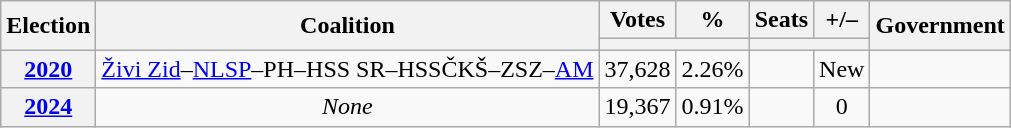<table class="wikitable">
<tr>
<th rowspan=2>Election</th>
<th rowspan=2>Coalition</th>
<th>Votes</th>
<th>%</th>
<th>Seats</th>
<th>+/–</th>
<th rowspan=2>Government</th>
</tr>
<tr>
<th colspan=2></th>
<th colspan=2></th>
</tr>
<tr>
<th><a href='#'>2020</a></th>
<td><a href='#'>Živi Zid</a>–<a href='#'>NLSP</a>–PH–HSS SR–HSSČKŠ–ZSZ–<a href='#'>AM</a></td>
<td align=right>37,628</td>
<td align=right>2.26%</td>
<td></td>
<td align=center>New</td>
<td></td>
</tr>
<tr>
<th><a href='#'>2024</a></th>
<td align=center><em>None</em></td>
<td align=right>19,367</td>
<td align=right>0.91%</td>
<td></td>
<td align=center> 0</td>
<td></td>
</tr>
</table>
